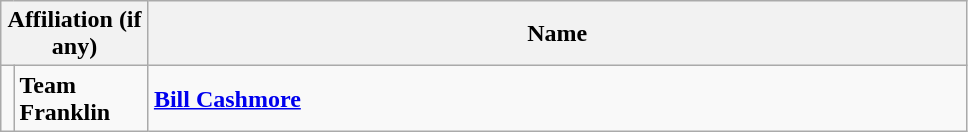<table class="wikitable" style="width:51%;">
<tr>
<th colspan="2" style="width:1%;">Affiliation (if any)</th>
<th style="width:20%;">Name</th>
</tr>
<tr>
<td></td>
<td><strong>Team Franklin</strong></td>
<td><strong><a href='#'>Bill Cashmore</a></strong></td>
</tr>
</table>
